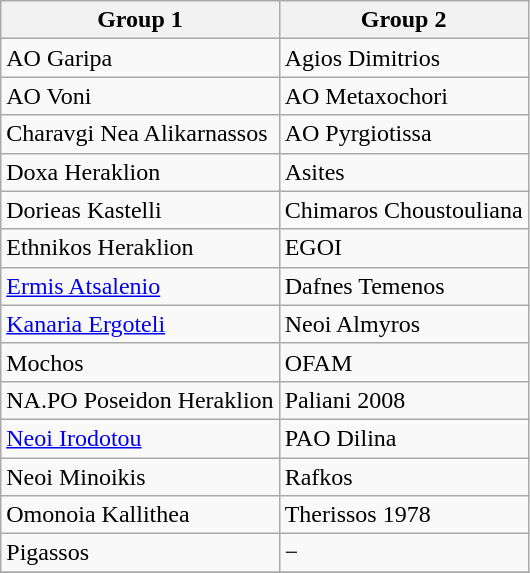<table class="wikitable">
<tr>
<th>Group 1</th>
<th>Group 2</th>
</tr>
<tr>
<td>AO Garipa</td>
<td>Agios Dimitrios</td>
</tr>
<tr>
<td>AO Voni</td>
<td>AO Metaxochori</td>
</tr>
<tr>
<td>Charavgi Nea Alikarnassos</td>
<td>AO Pyrgiotissa</td>
</tr>
<tr>
<td>Doxa Heraklion</td>
<td>Asites</td>
</tr>
<tr>
<td>Dorieas Kastelli</td>
<td>Chimaros Choustouliana</td>
</tr>
<tr>
<td>Ethnikos Heraklion</td>
<td>EGOI</td>
</tr>
<tr>
<td><a href='#'>Ermis Atsalenio</a></td>
<td>Dafnes Temenos</td>
</tr>
<tr>
<td><a href='#'>Kanaria Ergoteli</a></td>
<td>Neoi Almyros</td>
</tr>
<tr>
<td>Mochos</td>
<td>OFAM</td>
</tr>
<tr>
<td>NA.PO Poseidon Heraklion</td>
<td>Paliani 2008</td>
</tr>
<tr>
<td><a href='#'>Neoi Irodotou</a></td>
<td>PAO Dilina</td>
</tr>
<tr>
<td>Neoi Minoikis</td>
<td>Rafkos</td>
</tr>
<tr>
<td>Omonoia Kallithea</td>
<td>Therissos 1978</td>
</tr>
<tr>
<td>Pigassos</td>
<td>−</td>
</tr>
<tr>
</tr>
</table>
